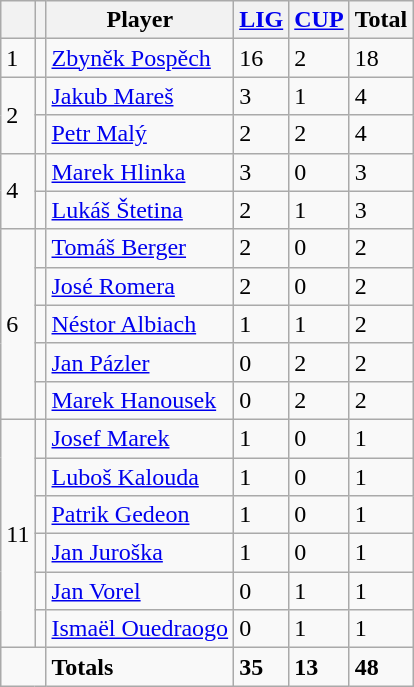<table class="wikitable"  class= style="text-align:center; border:1px #aaa solid; font-size:95%">
<tr>
<th></th>
<th></th>
<th>Player</th>
<th><a href='#'>LIG</a></th>
<th><a href='#'>CUP</a></th>
<th>Total</th>
</tr>
<tr>
<td rowspan="1">1</td>
<td></td>
<td><a href='#'>Zbyněk Pospěch</a></td>
<td>16</td>
<td>2</td>
<td>18</td>
</tr>
<tr>
<td rowspan="2">2</td>
<td></td>
<td><a href='#'>Jakub Mareš</a></td>
<td>3</td>
<td>1</td>
<td>4</td>
</tr>
<tr>
<td></td>
<td><a href='#'>Petr Malý</a></td>
<td>2</td>
<td>2</td>
<td>4</td>
</tr>
<tr>
<td rowspan="2">4</td>
<td></td>
<td><a href='#'>Marek Hlinka</a></td>
<td>3</td>
<td>0</td>
<td>3</td>
</tr>
<tr>
<td></td>
<td><a href='#'>Lukáš Štetina</a></td>
<td>2</td>
<td>1</td>
<td>3</td>
</tr>
<tr>
<td rowspan="5">6</td>
<td></td>
<td><a href='#'>Tomáš Berger</a></td>
<td>2</td>
<td>0</td>
<td>2</td>
</tr>
<tr>
<td></td>
<td><a href='#'>José Romera</a></td>
<td>2</td>
<td>0</td>
<td>2</td>
</tr>
<tr>
<td></td>
<td><a href='#'>Néstor Albiach</a></td>
<td>1</td>
<td>1</td>
<td>2</td>
</tr>
<tr>
<td></td>
<td><a href='#'>Jan Pázler</a></td>
<td>0</td>
<td>2</td>
<td>2</td>
</tr>
<tr>
<td></td>
<td><a href='#'>Marek Hanousek</a></td>
<td>0</td>
<td>2</td>
<td>2</td>
</tr>
<tr>
<td rowspan="6">11</td>
<td></td>
<td><a href='#'>Josef Marek</a></td>
<td>1</td>
<td>0</td>
<td>1</td>
</tr>
<tr>
<td></td>
<td><a href='#'>Luboš Kalouda</a></td>
<td>1</td>
<td>0</td>
<td>1</td>
</tr>
<tr>
<td></td>
<td><a href='#'>Patrik Gedeon</a></td>
<td>1</td>
<td>0</td>
<td>1</td>
</tr>
<tr>
<td></td>
<td><a href='#'>Jan Juroška</a></td>
<td>1</td>
<td>0</td>
<td>1</td>
</tr>
<tr>
<td></td>
<td><a href='#'>Jan Vorel</a></td>
<td>0</td>
<td>1</td>
<td>1</td>
</tr>
<tr>
<td></td>
<td><a href='#'>Ismaël Ouedraogo</a></td>
<td>0</td>
<td>1</td>
<td>1</td>
</tr>
<tr>
<td colspan="2"></td>
<td><strong>Totals</strong></td>
<td><strong>35</strong></td>
<td><strong>13</strong></td>
<td><strong>48</strong></td>
</tr>
</table>
